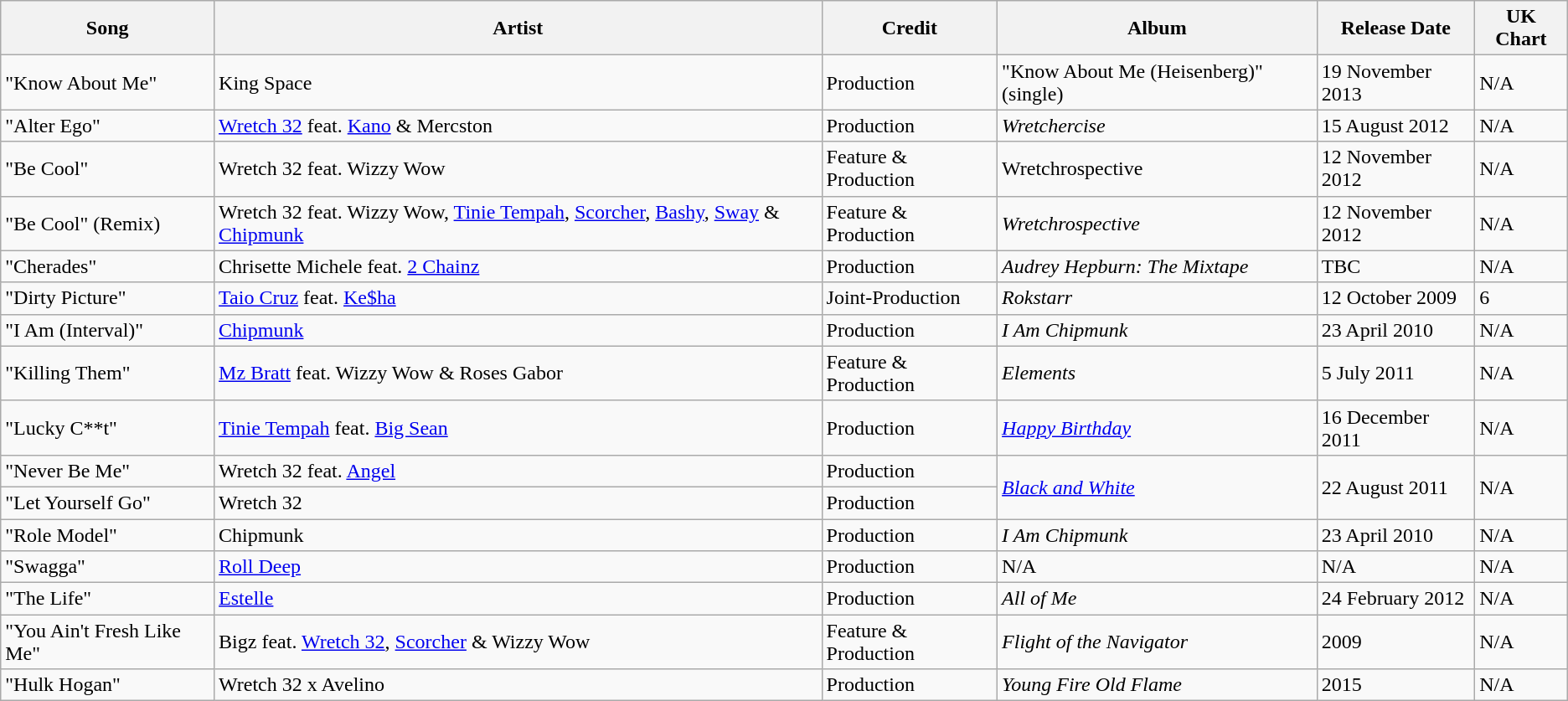<table class="wikitable">
<tr>
<th>Song</th>
<th>Artist</th>
<th>Credit</th>
<th>Album</th>
<th>Release Date</th>
<th>UK Chart</th>
</tr>
<tr>
<td>"Know About Me"</td>
<td>King Space</td>
<td>Production</td>
<td>"Know About Me (Heisenberg)" (single)</td>
<td>19 November 2013</td>
<td>N/A</td>
</tr>
<tr>
<td>"Alter Ego"</td>
<td><a href='#'>Wretch 32</a> feat. <a href='#'>Kano</a> & Mercston</td>
<td>Production</td>
<td><em>Wretchercise</em></td>
<td>15 August 2012</td>
<td>N/A</td>
</tr>
<tr>
<td>"Be Cool"</td>
<td>Wretch 32 feat. Wizzy Wow</td>
<td>Feature & Production</td>
<td>Wretchrospective</td>
<td>12 November 2012</td>
<td>N/A</td>
</tr>
<tr>
<td>"Be Cool" (Remix)</td>
<td>Wretch 32 feat. Wizzy Wow, <a href='#'>Tinie Tempah</a>, <a href='#'>Scorcher</a>, <a href='#'>Bashy</a>, <a href='#'>Sway</a> & <a href='#'>Chipmunk</a></td>
<td>Feature & Production</td>
<td><em>Wretchrospective</em></td>
<td>12 November 2012</td>
<td>N/A</td>
</tr>
<tr>
<td>"Cherades"</td>
<td>Chrisette Michele feat. <a href='#'>2 Chainz</a></td>
<td>Production</td>
<td><em>Audrey Hepburn: The Mixtape</em></td>
<td>TBC</td>
<td>N/A</td>
</tr>
<tr>
<td>"Dirty Picture"</td>
<td><a href='#'>Taio Cruz</a> feat. <a href='#'>Ke$ha</a></td>
<td>Joint-Production</td>
<td><em>Rokstarr</em></td>
<td>12 October 2009</td>
<td>6</td>
</tr>
<tr>
<td>"I Am (Interval)"</td>
<td><a href='#'>Chipmunk</a></td>
<td>Production</td>
<td><em>I Am Chipmunk</em></td>
<td>23 April 2010</td>
<td>N/A</td>
</tr>
<tr>
<td>"Killing Them"</td>
<td><a href='#'>Mz Bratt</a> feat. Wizzy Wow & Roses Gabor</td>
<td>Feature & Production</td>
<td><em>Elements</em></td>
<td>5 July 2011</td>
<td>N/A</td>
</tr>
<tr>
<td>"Lucky C**t"</td>
<td><a href='#'>Tinie Tempah</a> feat. <a href='#'>Big Sean</a></td>
<td>Production</td>
<td><em><a href='#'>Happy Birthday</a></em></td>
<td>16 December 2011</td>
<td>N/A</td>
</tr>
<tr>
<td>"Never Be Me"</td>
<td>Wretch 32 feat. <a href='#'>Angel</a></td>
<td>Production</td>
<td rowspan="2"><em><a href='#'>Black and White</a></em></td>
<td rowspan="2">22 August 2011</td>
<td rowspan="2">N/A</td>
</tr>
<tr>
<td>"Let Yourself Go"</td>
<td>Wretch 32</td>
<td>Production</td>
</tr>
<tr>
<td>"Role Model"</td>
<td>Chipmunk</td>
<td>Production</td>
<td><em>I Am Chipmunk</em></td>
<td>23 April 2010</td>
<td>N/A</td>
</tr>
<tr>
<td>"Swagga"</td>
<td><a href='#'>Roll Deep</a></td>
<td>Production</td>
<td>N/A</td>
<td>N/A</td>
<td>N/A</td>
</tr>
<tr>
<td>"The Life"</td>
<td><a href='#'>Estelle</a></td>
<td>Production</td>
<td><em>All of Me</em></td>
<td>24 February 2012</td>
<td>N/A</td>
</tr>
<tr>
<td>"You Ain't Fresh Like Me"</td>
<td>Bigz feat. <a href='#'>Wretch 32</a>, <a href='#'>Scorcher</a> & Wizzy Wow</td>
<td>Feature & Production</td>
<td><em>Flight of the Navigator</em></td>
<td>2009</td>
<td>N/A</td>
</tr>
<tr>
<td>"Hulk Hogan"</td>
<td>Wretch 32 x Avelino</td>
<td>Production</td>
<td><em>Young Fire Old Flame</em></td>
<td>2015</td>
<td>N/A</td>
</tr>
</table>
